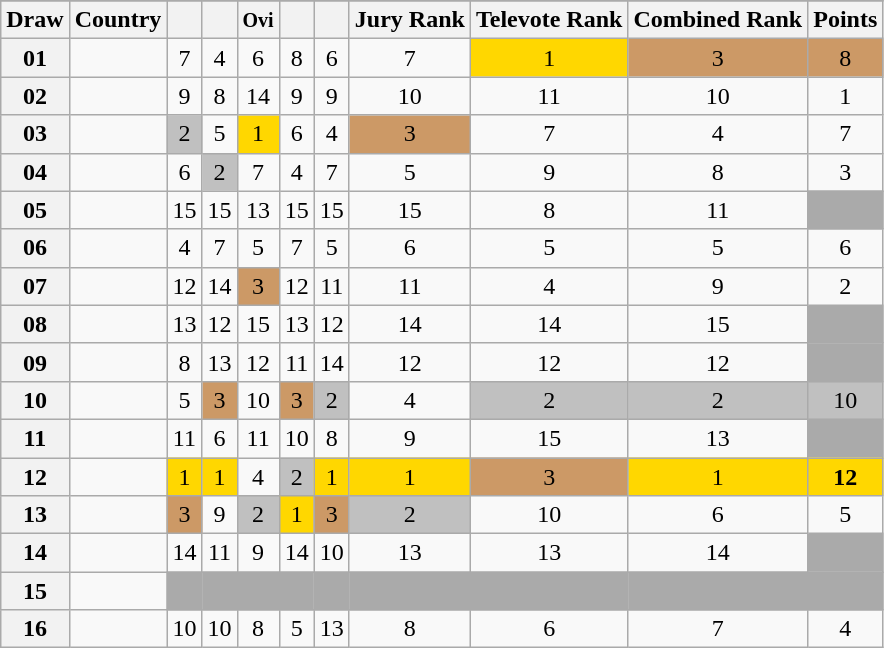<table class="sortable wikitable collapsible plainrowheaders" style="text-align:center;">
<tr>
</tr>
<tr>
<th scope="col">Draw</th>
<th scope="col">Country</th>
<th scope="col"><small></small></th>
<th scope="col"><small></small></th>
<th scope="col"><small>Ovi</small></th>
<th scope="col"><small></small></th>
<th scope="col"><small></small></th>
<th scope="col">Jury Rank</th>
<th scope="col">Televote Rank</th>
<th scope="col">Combined Rank</th>
<th scope="col">Points</th>
</tr>
<tr>
<th scope="row" style="text-align:center;">01</th>
<td style="text-align:left;"></td>
<td>7</td>
<td>4</td>
<td>6</td>
<td>8</td>
<td>6</td>
<td>7</td>
<td style="background:gold;">1</td>
<td style="background:#CC9966;">3</td>
<td style="background:#CC9966;">8</td>
</tr>
<tr>
<th scope="row" style="text-align:center;">02</th>
<td style="text-align:left;"></td>
<td>9</td>
<td>8</td>
<td>14</td>
<td>9</td>
<td>9</td>
<td>10</td>
<td>11</td>
<td>10</td>
<td>1</td>
</tr>
<tr>
<th scope="row" style="text-align:center;">03</th>
<td style="text-align:left;"></td>
<td style="background:silver;">2</td>
<td>5</td>
<td style="background:gold;">1</td>
<td>6</td>
<td>4</td>
<td style="background:#CC9966;">3</td>
<td>7</td>
<td>4</td>
<td>7</td>
</tr>
<tr>
<th scope="row" style="text-align:center;">04</th>
<td style="text-align:left;"></td>
<td>6</td>
<td style="background:silver;">2</td>
<td>7</td>
<td>4</td>
<td>7</td>
<td>5</td>
<td>9</td>
<td>8</td>
<td>3</td>
</tr>
<tr>
<th scope="row" style="text-align:center;">05</th>
<td style="text-align:left;"></td>
<td>15</td>
<td>15</td>
<td>13</td>
<td>15</td>
<td>15</td>
<td>15</td>
<td>8</td>
<td>11</td>
<td style="background:#AAAAAA;"></td>
</tr>
<tr>
<th scope="row" style="text-align:center;">06</th>
<td style="text-align:left;"></td>
<td>4</td>
<td>7</td>
<td>5</td>
<td>7</td>
<td>5</td>
<td>6</td>
<td>5</td>
<td>5</td>
<td>6</td>
</tr>
<tr>
<th scope="row" style="text-align:center;">07</th>
<td style="text-align:left;"></td>
<td>12</td>
<td>14</td>
<td style="background:#CC9966;">3</td>
<td>12</td>
<td>11</td>
<td>11</td>
<td>4</td>
<td>9</td>
<td>2</td>
</tr>
<tr>
<th scope="row" style="text-align:center;">08</th>
<td style="text-align:left;"></td>
<td>13</td>
<td>12</td>
<td>15</td>
<td>13</td>
<td>12</td>
<td>14</td>
<td>14</td>
<td>15</td>
<td style="background:#AAAAAA;"></td>
</tr>
<tr>
<th scope="row" style="text-align:center;">09</th>
<td style="text-align:left;"></td>
<td>8</td>
<td>13</td>
<td>12</td>
<td>11</td>
<td>14</td>
<td>12</td>
<td>12</td>
<td>12</td>
<td style="background:#AAAAAA;"></td>
</tr>
<tr>
<th scope="row" style="text-align:center;">10</th>
<td style="text-align:left;"></td>
<td>5</td>
<td style="background:#CC9966;">3</td>
<td>10</td>
<td style="background:#CC9966;">3</td>
<td style="background:silver;">2</td>
<td>4</td>
<td style="background:silver;">2</td>
<td style="background:silver;">2</td>
<td style="background:silver;">10</td>
</tr>
<tr>
<th scope="row" style="text-align:center;">11</th>
<td style="text-align:left;"></td>
<td>11</td>
<td>6</td>
<td>11</td>
<td>10</td>
<td>8</td>
<td>9</td>
<td>15</td>
<td>13</td>
<td style="background:#AAAAAA;"></td>
</tr>
<tr>
<th scope="row" style="text-align:center;">12</th>
<td style="text-align:left;"></td>
<td style="background:gold;">1</td>
<td style="background:gold;">1</td>
<td>4</td>
<td style="background:silver;">2</td>
<td style="background:gold;">1</td>
<td style="background:gold;">1</td>
<td style="background:#CC9966;">3</td>
<td style="background:gold;">1</td>
<td style="background:gold;"><strong>12</strong></td>
</tr>
<tr>
<th scope="row" style="text-align:center;">13</th>
<td style="text-align:left;"></td>
<td style="background:#CC9966;">3</td>
<td>9</td>
<td style="background:silver;">2</td>
<td style="background:gold;">1</td>
<td style="background:#CC9966;">3</td>
<td style="background:silver;">2</td>
<td>10</td>
<td>6</td>
<td>5</td>
</tr>
<tr>
<th scope="row" style="text-align:center;">14</th>
<td style="text-align:left;"></td>
<td>14</td>
<td>11</td>
<td>9</td>
<td>14</td>
<td>10</td>
<td>13</td>
<td>13</td>
<td>14</td>
<td style="background:#AAAAAA;"></td>
</tr>
<tr class="sortbottom">
<th scope="row" style="text-align:center;">15</th>
<td style="text-align:left;"></td>
<td style="background:#AAAAAA;"></td>
<td style="background:#AAAAAA;"></td>
<td style="background:#AAAAAA;"></td>
<td style="background:#AAAAAA;"></td>
<td style="background:#AAAAAA;"></td>
<td style="background:#AAAAAA;"></td>
<td style="background:#AAAAAA;"></td>
<td style="background:#AAAAAA;"></td>
<td style="background:#AAAAAA;"></td>
</tr>
<tr>
<th scope="row" style="text-align:center;">16</th>
<td style="text-align:left;"></td>
<td>10</td>
<td>10</td>
<td>8</td>
<td>5</td>
<td>13</td>
<td>8</td>
<td>6</td>
<td>7</td>
<td>4</td>
</tr>
</table>
